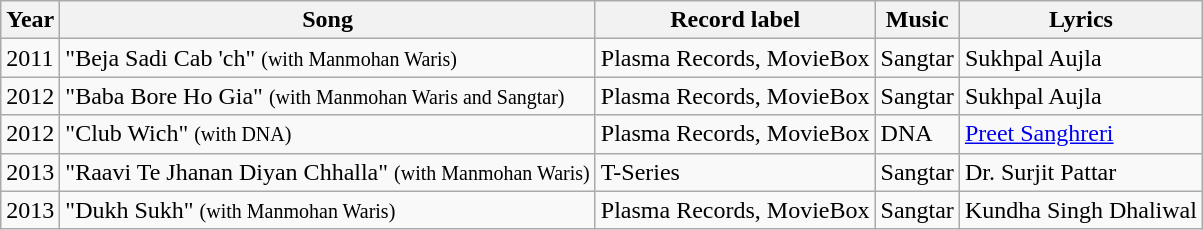<table class=wikitable>
<tr>
<th>Year</th>
<th>Song</th>
<th>Record label</th>
<th>Music</th>
<th>Lyrics</th>
</tr>
<tr>
<td>2011</td>
<td>"Beja Sadi Cab 'ch" <small>(with Manmohan Waris)</small></td>
<td>Plasma Records, MovieBox</td>
<td>Sangtar</td>
<td>Sukhpal Aujla</td>
</tr>
<tr>
<td>2012</td>
<td>"Baba Bore Ho Gia" <small>(with Manmohan Waris and Sangtar)</small></td>
<td>Plasma Records, MovieBox</td>
<td>Sangtar</td>
<td>Sukhpal Aujla</td>
</tr>
<tr>
<td>2012</td>
<td>"Club Wich" <small>(with DNA)</small></td>
<td>Plasma Records, MovieBox</td>
<td>DNA</td>
<td><a href='#'>Preet Sanghreri</a></td>
</tr>
<tr>
<td>2013</td>
<td>"Raavi Te Jhanan Diyan Chhalla" <small>(with Manmohan Waris)</small></td>
<td>T-Series</td>
<td>Sangtar</td>
<td>Dr. Surjit Pattar</td>
</tr>
<tr>
<td>2013</td>
<td>"Dukh Sukh" <small>(with Manmohan Waris)</small></td>
<td>Plasma Records, MovieBox</td>
<td>Sangtar</td>
<td>Kundha Singh Dhaliwal</td>
</tr>
</table>
